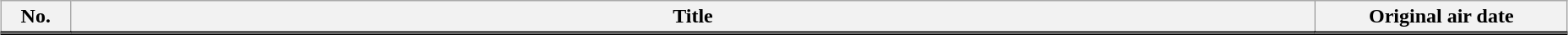<table class="wikitable" style="width:98%; margin:auto; background:#FFF;">
<tr style="border-bottom: 3px solid #000000;">
<th style="width:3em;">No.</th>
<th>Title</th>
<th style="width:12em;">Original air date</th>
</tr>
<tr>
</tr>
</table>
